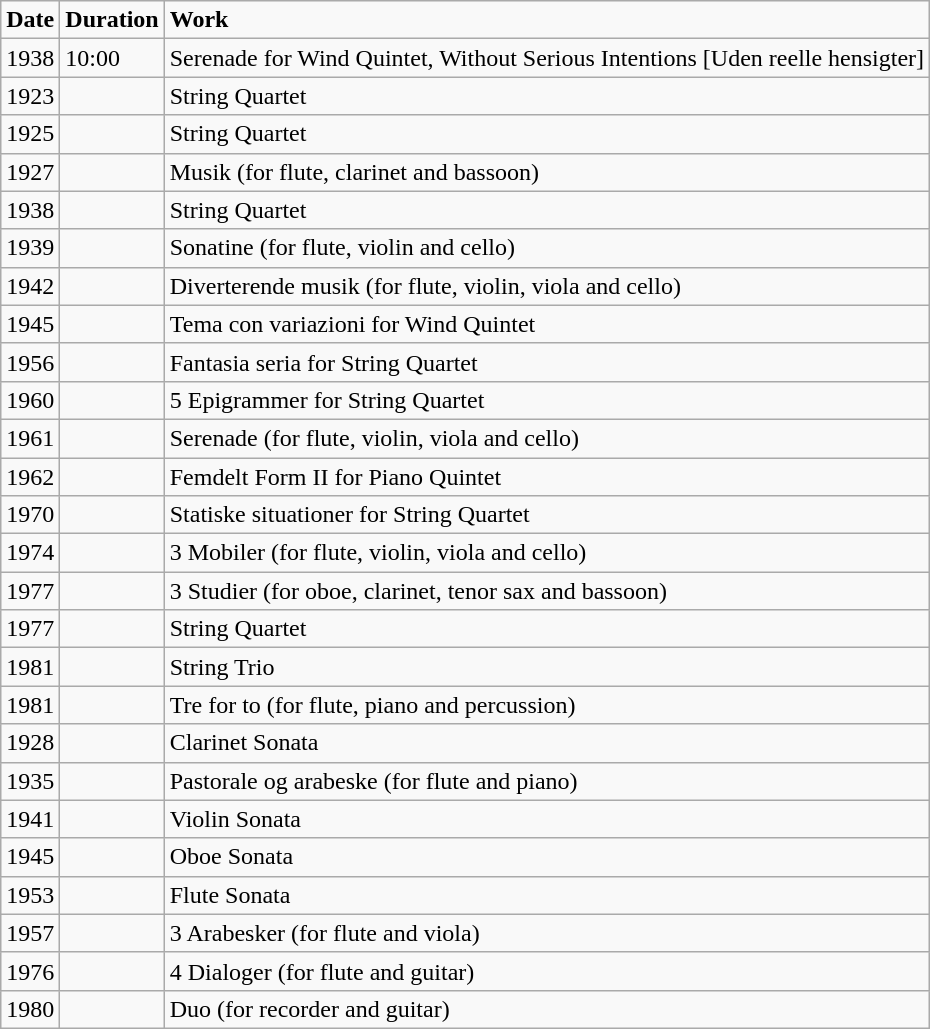<table class="wikitable">
<tr>
<td><strong>Date</strong></td>
<td><strong>Duration</strong></td>
<td><strong>Work</strong></td>
</tr>
<tr>
<td>1938</td>
<td>10:00</td>
<td>Serenade for Wind Quintet, Without Serious Intentions [Uden reelle hensigter]</td>
</tr>
<tr>
<td>1923</td>
<td></td>
<td>String Quartet</td>
</tr>
<tr>
<td>1925</td>
<td></td>
<td>String Quartet</td>
</tr>
<tr>
<td>1927</td>
<td></td>
<td>Musik (for flute, clarinet and bassoon)</td>
</tr>
<tr>
<td>1938</td>
<td></td>
<td>String Quartet</td>
</tr>
<tr>
<td>1939</td>
<td></td>
<td>Sonatine (for flute, violin and cello)</td>
</tr>
<tr>
<td>1942</td>
<td></td>
<td>Diverterende musik (for flute, violin, viola and cello)</td>
</tr>
<tr>
<td>1945</td>
<td></td>
<td>Tema con variazioni for Wind Quintet</td>
</tr>
<tr>
<td>1956</td>
<td></td>
<td>Fantasia seria for String Quartet</td>
</tr>
<tr>
<td>1960</td>
<td></td>
<td>5 Epigrammer for String Quartet</td>
</tr>
<tr>
<td>1961</td>
<td></td>
<td>Serenade (for flute, violin, viola and cello)</td>
</tr>
<tr>
<td>1962</td>
<td></td>
<td>Femdelt Form II for Piano Quintet</td>
</tr>
<tr>
<td>1970</td>
<td></td>
<td>Statiske situationer for String Quartet</td>
</tr>
<tr>
<td>1974</td>
<td></td>
<td>3 Mobiler (for flute, violin, viola and cello)</td>
</tr>
<tr>
<td>1977</td>
<td></td>
<td>3 Studier (for oboe, clarinet, tenor sax and bassoon)</td>
</tr>
<tr>
<td>1977</td>
<td></td>
<td>String Quartet</td>
</tr>
<tr>
<td>1981</td>
<td></td>
<td>String Trio</td>
</tr>
<tr>
<td>1981</td>
<td></td>
<td>Tre for to (for flute, piano and percussion)</td>
</tr>
<tr>
<td>1928</td>
<td></td>
<td>Clarinet Sonata</td>
</tr>
<tr>
<td>1935</td>
<td></td>
<td>Pastorale og arabeske (for flute and piano)</td>
</tr>
<tr>
<td>1941</td>
<td></td>
<td>Violin Sonata</td>
</tr>
<tr>
<td>1945</td>
<td></td>
<td>Oboe Sonata</td>
</tr>
<tr>
<td>1953</td>
<td></td>
<td>Flute Sonata</td>
</tr>
<tr>
<td>1957</td>
<td></td>
<td>3 Arabesker (for flute and viola)</td>
</tr>
<tr>
<td>1976</td>
<td></td>
<td>4 Dialoger (for flute and guitar)</td>
</tr>
<tr>
<td>1980</td>
<td></td>
<td>Duo (for recorder and guitar)</td>
</tr>
</table>
